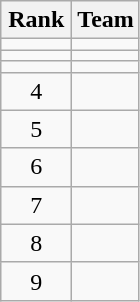<table class="wikitable" style="text-align:center;">
<tr>
<th width=40>Rank</th>
<th>Team</th>
</tr>
<tr>
<td></td>
<td style="text-align:left;"></td>
</tr>
<tr>
<td></td>
<td style="text-align:left;"></td>
</tr>
<tr>
<td></td>
<td style="text-align:left;"></td>
</tr>
<tr>
<td>4</td>
<td style="text-align:left;"></td>
</tr>
<tr>
<td>5</td>
<td style="text-align:left;"></td>
</tr>
<tr>
<td>6</td>
<td style="text-align:left;"></td>
</tr>
<tr>
<td>7</td>
<td style="text-align:left;"></td>
</tr>
<tr>
<td>8</td>
<td style="text-align:left;"></td>
</tr>
<tr>
<td>9</td>
<td style="text-align:left;"></td>
</tr>
</table>
